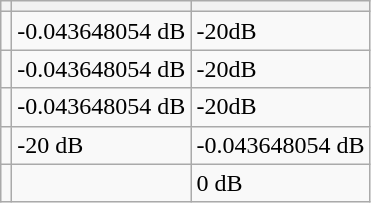<table class="wikitable">
<tr>
<th></th>
<th></th>
<th></th>
</tr>
<tr>
<td></td>
<td>-0.043648054 dB</td>
<td>-20dB</td>
</tr>
<tr>
<td></td>
<td>-0.043648054 dB</td>
<td>-20dB</td>
</tr>
<tr>
<td></td>
<td>-0.043648054 dB</td>
<td>-20dB</td>
</tr>
<tr>
<td></td>
<td>-20 dB</td>
<td>-0.043648054 dB</td>
</tr>
<tr>
<td></td>
<td></td>
<td>0 dB</td>
</tr>
</table>
